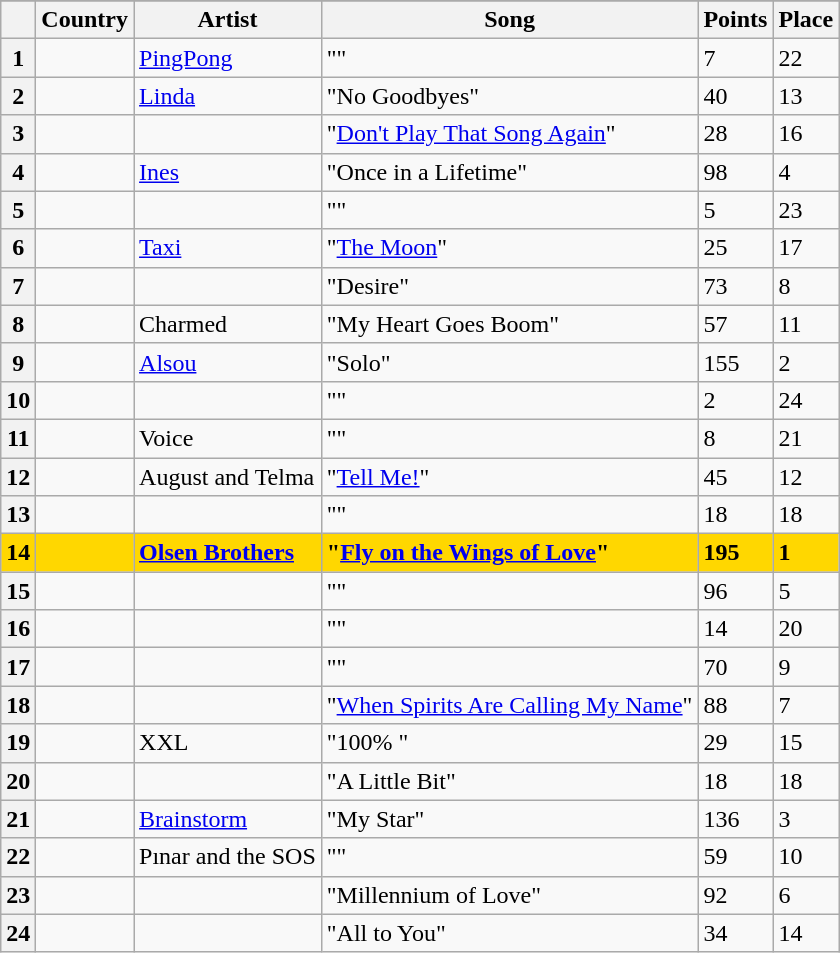<table class="sortable wikitable plainrowheaders">
<tr>
</tr>
<tr>
<th scope="col"></th>
<th scope="col">Country</th>
<th scope="col">Artist</th>
<th scope="col">Song</th>
<th scope="col" class="unsortable">Points</th>
<th scope="col">Place</th>
</tr>
<tr>
<th scope="row" style="text-align:center;">1</th>
<td></td>
<td><a href='#'>PingPong</a></td>
<td>""</td>
<td>7</td>
<td>22</td>
</tr>
<tr>
<th scope="row" style="text-align:center;">2</th>
<td></td>
<td><a href='#'>Linda</a></td>
<td>"No Goodbyes"</td>
<td>40</td>
<td>13</td>
</tr>
<tr>
<th scope="row" style="text-align:center;">3</th>
<td></td>
<td></td>
<td>"<a href='#'>Don't Play That Song Again</a>"</td>
<td>28</td>
<td>16</td>
</tr>
<tr>
<th scope="row" style="text-align:center;">4</th>
<td></td>
<td><a href='#'>Ines</a></td>
<td>"Once in a Lifetime"</td>
<td>98</td>
<td>4</td>
</tr>
<tr>
<th scope="row" style="text-align:center;">5</th>
<td></td>
<td></td>
<td>""</td>
<td>5</td>
<td>23</td>
</tr>
<tr>
<th scope="row" style="text-align:center;">6</th>
<td></td>
<td><a href='#'>Taxi</a></td>
<td>"<a href='#'>The Moon</a>"</td>
<td>25</td>
<td>17</td>
</tr>
<tr>
<th scope="row" style="text-align:center;">7</th>
<td></td>
<td></td>
<td>"Desire"</td>
<td>73</td>
<td>8</td>
</tr>
<tr>
<th scope="row" style="text-align:center;">8</th>
<td></td>
<td>Charmed</td>
<td>"My Heart Goes Boom"</td>
<td>57</td>
<td>11</td>
</tr>
<tr>
<th scope="row" style="text-align:center;">9</th>
<td></td>
<td><a href='#'>Alsou</a></td>
<td>"Solo"</td>
<td>155</td>
<td>2</td>
</tr>
<tr>
<th scope="row" style="text-align:center;">10</th>
<td></td>
<td></td>
<td>""</td>
<td>2</td>
<td>24</td>
</tr>
<tr>
<th scope="row" style="text-align:center;">11</th>
<td></td>
<td>Voice</td>
<td>""</td>
<td>8</td>
<td>21</td>
</tr>
<tr>
<th scope="row" style="text-align:center;">12</th>
<td></td>
<td>August and Telma</td>
<td>"<a href='#'>Tell Me!</a>"</td>
<td>45</td>
<td>12</td>
</tr>
<tr>
<th scope="row" style="text-align:center;">13</th>
<td></td>
<td></td>
<td>""</td>
<td>18</td>
<td>18</td>
</tr>
<tr style="font-weight:bold; background:gold;">
<th scope="row" style="text-align:center; font-weight:bold; background:gold;">14</th>
<td></td>
<td><a href='#'>Olsen Brothers</a></td>
<td>"<a href='#'>Fly on the Wings of Love</a>"</td>
<td>195</td>
<td>1</td>
</tr>
<tr>
<th scope="row" style="text-align:center;">15</th>
<td></td>
<td></td>
<td>""</td>
<td>96</td>
<td>5</td>
</tr>
<tr>
<th scope="row" style="text-align:center;">16</th>
<td></td>
<td></td>
<td>""</td>
<td>14</td>
<td>20</td>
</tr>
<tr>
<th scope="row" style="text-align:center;">17</th>
<td></td>
<td></td>
<td>""</td>
<td>70</td>
<td>9</td>
</tr>
<tr>
<th scope="row" style="text-align:center;">18</th>
<td></td>
<td></td>
<td>"<a href='#'>When Spirits Are Calling My Name</a>"</td>
<td>88</td>
<td>7</td>
</tr>
<tr>
<th scope="row" style="text-align:center;">19</th>
<td></td>
<td>XXL</td>
<td>"100% "</td>
<td>29</td>
<td>15</td>
</tr>
<tr>
<th scope="row" style="text-align:center;">20</th>
<td></td>
<td></td>
<td>"A Little Bit"</td>
<td>18</td>
<td data-sort-value="19">18</td>
</tr>
<tr>
<th scope="row" style="text-align:center;">21</th>
<td></td>
<td><a href='#'>Brainstorm</a></td>
<td>"My Star"</td>
<td>136</td>
<td>3</td>
</tr>
<tr>
<th scope="row" style="text-align:center;">22</th>
<td></td>
<td>Pınar and the SOS</td>
<td>""</td>
<td>59</td>
<td>10</td>
</tr>
<tr>
<th scope="row" style="text-align:center;">23</th>
<td></td>
<td></td>
<td>"Millennium of Love"</td>
<td>92</td>
<td>6</td>
</tr>
<tr>
<th scope="row" style="text-align:center;">24</th>
<td></td>
<td></td>
<td>"All to You"</td>
<td>34</td>
<td>14</td>
</tr>
</table>
